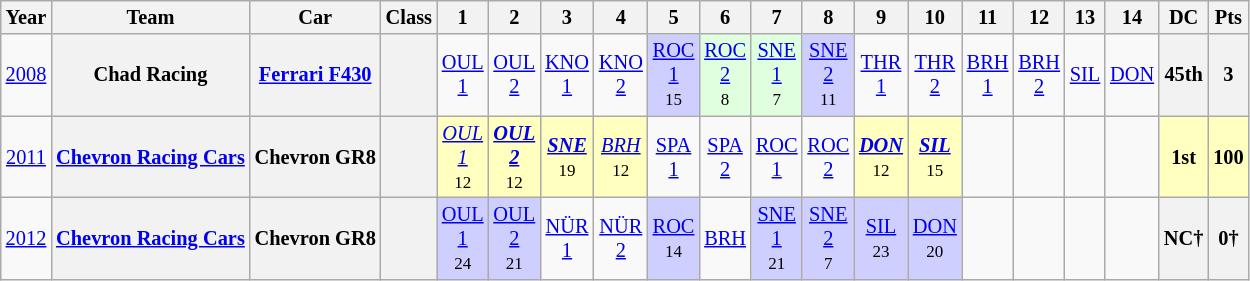<table class="wikitable" style="text-align:center; font-size:85%">
<tr>
<th>Year</th>
<th>Team</th>
<th>Car</th>
<th>Class</th>
<th>1</th>
<th>2</th>
<th>3</th>
<th>4</th>
<th>5</th>
<th>6</th>
<th>7</th>
<th>8</th>
<th>9</th>
<th>10</th>
<th>11</th>
<th>12</th>
<th>13</th>
<th>14</th>
<th>DC</th>
<th>Pts</th>
</tr>
<tr>
<td><a href='#'>2008</a></td>
<th nowrap>Chad Racing</th>
<th nowrap><a href='#'>Ferrari F430</a></th>
<th><span></span></th>
<td><a href='#'>OUL<br>1</a></td>
<td><a href='#'>OUL<br>2</a></td>
<td><a href='#'>KNO<br>1</a></td>
<td><a href='#'>KNO<br>2</a></td>
<td style="background:#CFCFFF;"><a href='#'>ROC<br>1</a><br><small>15</small></td>
<td style="background:#DFFFDF;"><a href='#'>ROC<br>2</a><br><small>8</small></td>
<td style="background:#DFFFDF;"><a href='#'>SNE<br>1</a><br><small>7</small></td>
<td style="background:#CFCFFF;"><a href='#'>SNE<br>2</a><br><small>11</small></td>
<td><a href='#'>THR<br>1</a></td>
<td><a href='#'>THR<br>2</a></td>
<td><a href='#'>BRH<br>1</a></td>
<td><a href='#'>BRH<br>2</a></td>
<td><a href='#'>SIL</a></td>
<td><a href='#'>DON</a></td>
<th>45th</th>
<th>3</th>
</tr>
<tr>
<td><a href='#'>2011</a></td>
<th nowrap><a href='#'>Chevron Racing Cars</a></th>
<th nowrap>Chevron GR8</th>
<th><span></span></th>
<td style="background:#FFFFBF;"><em><a href='#'>OUL<br>1</a></em><br><small>12</small></td>
<td style="background:#FFFFBF;"><strong><em><a href='#'>OUL<br>2</a></em></strong><br><small>12</small></td>
<td style="background:#FFFFBF;"><strong><em><a href='#'>SNE</a></em></strong><br><small>19</small></td>
<td style="background:#FFFFBF;"><em><a href='#'>BRH</a></em><br><small>12</small></td>
<td><a href='#'>SPA<br>1</a></td>
<td><a href='#'>SPA<br>2</a></td>
<td><a href='#'>ROC<br>1</a></td>
<td><a href='#'>ROC<br>2</a></td>
<td style="background:#FFFFBF;"><strong><em><a href='#'>DON</a></em></strong><br><small>12</small></td>
<td style="background:#FFFFBF;"><strong><em><a href='#'>SIL</a></em></strong><br><small>15</small></td>
<td></td>
<td></td>
<td></td>
<td></td>
<td style="background:#FFFFBF;"><strong>1st</strong></td>
<td style="background:#FFFFBF;"><strong>100</strong></td>
</tr>
<tr>
<td><a href='#'>2012</a></td>
<th nowrap><a href='#'>Chevron Racing Cars</a></th>
<th nowrap>Chevron GR8</th>
<th><span></span></th>
<td style="background:#CFCFFF;"><a href='#'>OUL<br>1</a><br><small>24</small></td>
<td style="background:#CFCFFF;"><a href='#'>OUL<br>2</a><br><small>21</small></td>
<td><a href='#'>NÜR<br>1</a></td>
<td><a href='#'>NÜR<br>2</a></td>
<td style="background:#CFCFFF;"><a href='#'>ROC</a><br><small>14</small></td>
<td><a href='#'>BRH</a></td>
<td style="background:#CFCFFF;"><a href='#'>SNE<br>1</a><br><small>21</small></td>
<td style="background:#CFCFFF;"><a href='#'>SNE<br>2</a><br><small>7</small></td>
<td style="background:#CFCFFF;"><a href='#'>SIL</a><br><small>23</small></td>
<td style="background:#CFCFFF;"><a href='#'>DON</a><br><small>20</small></td>
<td></td>
<td></td>
<td></td>
<td></td>
<th>NC†</th>
<th>0†</th>
</tr>
</table>
